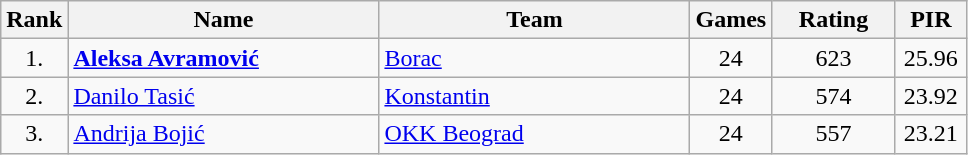<table class="wikitable sortable" style="text-align: center">
<tr>
<th>Rank</th>
<th width=200>Name</th>
<th width=200>Team</th>
<th>Games</th>
<th width=75>Rating</th>
<th width=40>PIR</th>
</tr>
<tr>
<td>1.</td>
<td align="left"> <strong><a href='#'>Aleksa Avramović</a></strong></td>
<td align="left"><a href='#'>Borac</a></td>
<td>24</td>
<td>623</td>
<td>25.96</td>
</tr>
<tr>
<td>2.</td>
<td align="left"> <a href='#'>Danilo Tasić</a></td>
<td align="left"><a href='#'>Konstantin</a></td>
<td>24</td>
<td>574</td>
<td>23.92</td>
</tr>
<tr>
<td>3.</td>
<td align="left"> <a href='#'>Andrija Bojić</a></td>
<td align="left"><a href='#'>OKK Beograd</a></td>
<td>24</td>
<td>557</td>
<td>23.21</td>
</tr>
</table>
